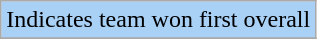<table class="wikitable">
<tr>
<td style="background:#A9D0F5;">Indicates team won first overall</td>
</tr>
<tr>
</tr>
</table>
